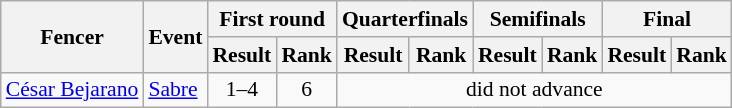<table class=wikitable style="font-size:90%">
<tr>
<th rowspan=2>Fencer</th>
<th rowspan=2>Event</th>
<th colspan=2>First round</th>
<th colspan=2>Quarterfinals</th>
<th colspan=2>Semifinals</th>
<th colspan=2>Final</th>
</tr>
<tr>
<th>Result</th>
<th>Rank</th>
<th>Result</th>
<th>Rank</th>
<th>Result</th>
<th>Rank</th>
<th>Result</th>
<th>Rank</th>
</tr>
<tr>
<td><a href='#'>César Bejarano</a></td>
<td><a href='#'>Sabre</a></td>
<td align=center>1–4</td>
<td align=center>6</td>
<td align=center colspan=6>did not advance</td>
</tr>
</table>
